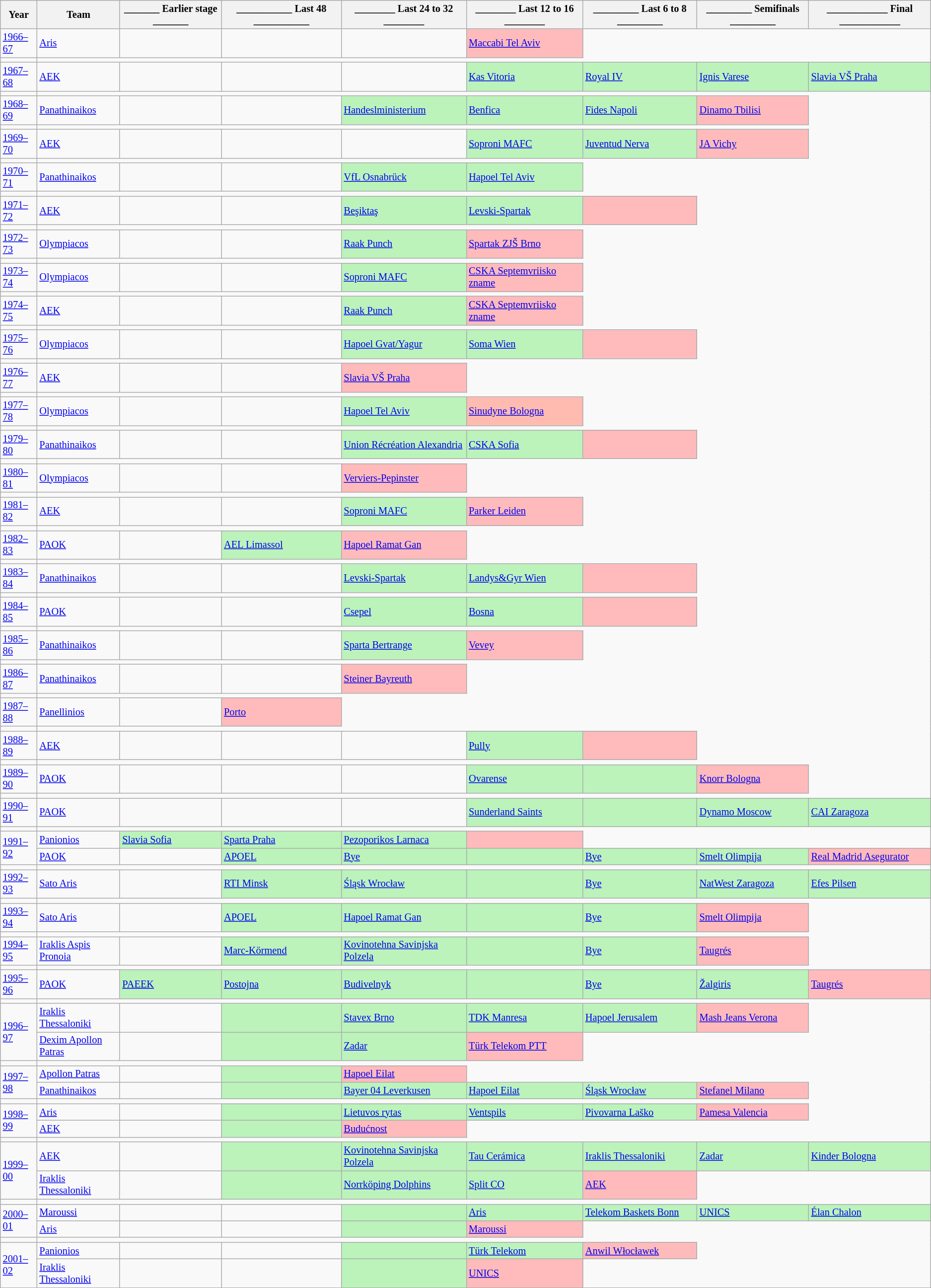<table class="wikitable" style="font-size:85%">
<tr>
<th>Year</th>
<th>Team</th>
<th>_______ Earlier stage _______</th>
<th>___________ Last 48 ___________</th>
<th>________ Last 24 to 32 ________</th>
<th>________ Last 12 to 16 ________</th>
<th>_________ Last 6 to 8 _________</th>
<th>_________ Semifinals _________</th>
<th>____________ Final ____________</th>
</tr>
<tr>
<td><a href='#'>1966–67</a></td>
<td><a href='#'>Aris</a></td>
<td></td>
<td></td>
<td></td>
<td bgcolor=#FFBBBB> <a href='#'>Maccabi Tel Aviv</a></td>
</tr>
<tr>
<td></td>
</tr>
<tr>
<td><a href='#'>1967–68</a></td>
<td><a href='#'>AEK</a></td>
<td></td>
<td></td>
<td></td>
<td bgcolor=#BBF3BB> <a href='#'>Kas Vitoria</a></td>
<td bgcolor=#BBF3BB> <a href='#'>Royal IV</a></td>
<td bgcolor=#BBF3BB> <a href='#'>Ignis Varese</a></td>
<td bgcolor=#BBF3BB> <a href='#'>Slavia VŠ Praha</a> </td>
</tr>
<tr>
<td></td>
</tr>
<tr>
<td><a href='#'>1968–69</a></td>
<td><a href='#'>Panathinaikos</a></td>
<td></td>
<td></td>
<td bgcolor=#BBF3BB> <a href='#'>Handeslministerium</a></td>
<td bgcolor=#BBF3BB> <a href='#'>Benfica</a></td>
<td bgcolor=#BBF3BB> <a href='#'>Fides Napoli</a></td>
<td bgcolor=#FFBBBB> <a href='#'>Dinamo Tbilisi</a></td>
</tr>
<tr>
<td></td>
</tr>
<tr>
<td><a href='#'>1969–70</a></td>
<td><a href='#'>AEK</a></td>
<td></td>
<td></td>
<td></td>
<td bgcolor=#BBF3BB> <a href='#'>Soproni MAFC</a></td>
<td bgcolor=#BBF3BB> <a href='#'>Juventud Nerva</a></td>
<td bgcolor=#FFBBBB> <a href='#'>JA Vichy</a></td>
</tr>
<tr>
<td></td>
</tr>
<tr>
<td><a href='#'>1970–71</a></td>
<td><a href='#'>Panathinaikos</a></td>
<td></td>
<td></td>
<td bgcolor=#BBF3BB> <a href='#'>VfL Osnabrück</a></td>
<td bgcolor=#BBF3BB> <a href='#'>Hapoel Tel Aviv</a></td>
</tr>
<tr>
<td></td>
</tr>
<tr>
<td><a href='#'>1971–72</a></td>
<td><a href='#'>AEK</a></td>
<td></td>
<td></td>
<td bgcolor=#BBF3BB> <a href='#'>Beşiktaş</a></td>
<td bgcolor=#BBF3BB> <a href='#'>Levski-Spartak</a></td>
<td bgcolor=#FFBBBB></td>
</tr>
<tr>
<td></td>
</tr>
<tr>
<td><a href='#'>1972–73</a></td>
<td><a href='#'>Olympiacos</a></td>
<td></td>
<td></td>
<td bgcolor=#BBF3BB> <a href='#'>Raak Punch</a></td>
<td bgcolor=#FFBBBB> <a href='#'>Spartak ZJŠ Brno</a></td>
</tr>
<tr>
<td></td>
</tr>
<tr>
<td><a href='#'>1973–74</a></td>
<td><a href='#'>Olympiacos</a></td>
<td></td>
<td></td>
<td bgcolor=#BBF3BB> <a href='#'>Soproni MAFC</a></td>
<td bgcolor=#FFBBBB> <a href='#'>CSKA Septemvriisko zname</a></td>
</tr>
<tr>
<td></td>
</tr>
<tr>
<td><a href='#'>1974–75</a></td>
<td><a href='#'>AEK</a></td>
<td></td>
<td></td>
<td bgcolor=#BBF3BB> <a href='#'>Raak Punch</a></td>
<td bgcolor=#FFBBBB> <a href='#'>CSKA Septemvriisko zname</a></td>
</tr>
<tr>
<td></td>
</tr>
<tr>
<td><a href='#'>1975–76</a></td>
<td><a href='#'>Olympiacos</a></td>
<td></td>
<td></td>
<td bgcolor=#BBF3BB> <a href='#'>Hapoel Gvat/Yagur</a></td>
<td bgcolor=#BBF3BB> <a href='#'>Soma Wien</a></td>
<td bgcolor=#FFBBBB></td>
</tr>
<tr>
<td></td>
</tr>
<tr>
<td><a href='#'>1976–77</a></td>
<td><a href='#'>AEK</a></td>
<td></td>
<td></td>
<td bgcolor=#FFBBBB> <a href='#'>Slavia VŠ Praha</a></td>
</tr>
<tr>
<td></td>
</tr>
<tr>
<td><a href='#'>1977–78</a></td>
<td><a href='#'>Olympiacos</a></td>
<td></td>
<td></td>
<td bgcolor=#BBF3BB> <a href='#'>Hapoel Tel Aviv</a></td>
<td bgcolor=FF#BBBB> <a href='#'>Sinudyne Bologna</a></td>
</tr>
<tr>
<td></td>
</tr>
<tr>
<td><a href='#'>1979–80</a></td>
<td><a href='#'>Panathinaikos</a></td>
<td></td>
<td></td>
<td bgcolor=#BBF3BB> <a href='#'>Union Récréation Alexandria</a></td>
<td bgcolor=#BBF3BB> <a href='#'>CSKA Sofia</a></td>
<td bgcolor=#FFBBBB></td>
</tr>
<tr>
<td></td>
</tr>
<tr>
<td><a href='#'>1980–81</a></td>
<td><a href='#'>Olympiacos</a></td>
<td></td>
<td></td>
<td bgcolor=#FFBBBB> <a href='#'>Verviers-Pepinster</a></td>
</tr>
<tr>
<td></td>
</tr>
<tr>
<td><a href='#'>1981–82</a></td>
<td><a href='#'>AEK</a></td>
<td></td>
<td></td>
<td bgcolor=#BBF3BB> <a href='#'>Soproni MAFC</a></td>
<td bgcolor=#FFBBBB> <a href='#'>Parker Leiden</a></td>
</tr>
<tr>
<td></td>
</tr>
<tr>
<td><a href='#'>1982–83</a></td>
<td><a href='#'>PAOK</a></td>
<td></td>
<td bgcolor=#BBF3BB> <a href='#'>AEL Limassol</a></td>
<td bgcolor=#FFBBBB> <a href='#'>Hapoel Ramat Gan</a></td>
</tr>
<tr>
<td></td>
</tr>
<tr>
<td><a href='#'>1983–84</a></td>
<td><a href='#'>Panathinaikos</a></td>
<td></td>
<td></td>
<td bgcolor=#BBF3BB> <a href='#'>Levski-Spartak</a></td>
<td bgcolor=#BBF3BB> <a href='#'>Landys&Gyr Wien</a></td>
<td bgcolor=#FFBBBB></td>
</tr>
<tr>
<td></td>
</tr>
<tr>
<td><a href='#'>1984–85</a></td>
<td><a href='#'>PAOK</a></td>
<td></td>
<td></td>
<td bgcolor=#BBF3BB> <a href='#'>Csepel</a></td>
<td bgcolor=#BBF3BB> <a href='#'>Bosna</a></td>
<td bgcolor=#FFBBBB></td>
</tr>
<tr>
<td></td>
</tr>
<tr>
<td><a href='#'>1985–86</a></td>
<td><a href='#'>Panathinaikos</a></td>
<td></td>
<td></td>
<td bgcolor=#BBF3BB> <a href='#'>Sparta Bertrange</a></td>
<td bgcolor=#FFBBBB> <a href='#'>Vevey</a></td>
</tr>
<tr>
<td></td>
</tr>
<tr>
<td><a href='#'>1986–87</a></td>
<td><a href='#'>Panathinaikos</a></td>
<td></td>
<td></td>
<td bgcolor=#FFBBBB> <a href='#'>Steiner Bayreuth</a></td>
</tr>
<tr>
<td></td>
</tr>
<tr>
<td><a href='#'>1987–88</a></td>
<td><a href='#'>Panellinios</a></td>
<td></td>
<td bgcolor=#FFBBBB> <a href='#'>Porto</a></td>
</tr>
<tr>
<td></td>
</tr>
<tr>
<td><a href='#'>1988–89</a></td>
<td><a href='#'>AEK</a></td>
<td></td>
<td></td>
<td></td>
<td bgcolor=#BBF3BB> <a href='#'>Pully</a></td>
<td bgcolor=#FFBBBB></td>
</tr>
<tr>
<td></td>
</tr>
<tr>
<td><a href='#'>1989–90</a></td>
<td><a href='#'>PAOK</a></td>
<td></td>
<td></td>
<td></td>
<td bgcolor=#BBF3BB> <a href='#'>Ovarense</a></td>
<td bgcolor=#BBF3BB></td>
<td bgcolor=#FFBBBB> <a href='#'>Knorr Bologna</a></td>
</tr>
<tr>
<td></td>
</tr>
<tr>
<td><a href='#'>1990–91</a></td>
<td><a href='#'>PAOK</a></td>
<td></td>
<td></td>
<td></td>
<td bgcolor=#BBF3BB> <a href='#'>Sunderland Saints</a></td>
<td bgcolor=#BBF3BB></td>
<td bgcolor=#BBF3BB> <a href='#'>Dynamo Moscow</a></td>
<td bgcolor=#BBF3BB> <a href='#'>CAI Zaragoza</a> </td>
</tr>
<tr>
<td></td>
</tr>
<tr>
<td rowspan="2"><a href='#'>1991–92</a></td>
<td><a href='#'>Panionios</a></td>
<td bgcolor=#BBF3BB> <a href='#'>Slavia Sofia</a></td>
<td bgcolor=#BBF3BB> <a href='#'>Sparta Praha</a></td>
<td bgcolor=#BBF3BB> <a href='#'>Pezoporikos Larnaca</a></td>
<td bgcolor=#FFBBBB></td>
</tr>
<tr>
<td><a href='#'>PAOK</a></td>
<td></td>
<td bgcolor=#BBF3BB> <a href='#'>APOEL</a></td>
<td bgcolor=#BBF3BB><a href='#'>Bye</a></td>
<td bgcolor=#BBF3BB></td>
<td bgcolor=#BBF3BB><a href='#'>Bye</a></td>
<td bgcolor=#BBF3BB> <a href='#'>Smelt Olimpija</a></td>
<td bgcolor=#FFBBBB> <a href='#'>Real Madrid Asegurator</a> </td>
</tr>
<tr>
<td></td>
</tr>
<tr>
<td><a href='#'>1992–93</a></td>
<td><a href='#'>Sato Aris</a></td>
<td></td>
<td bgcolor=#BBF3BB> <a href='#'>RTI Minsk</a></td>
<td bgcolor=#BBF3BB> <a href='#'>Śląsk Wrocław</a></td>
<td bgcolor=#BBF3BB></td>
<td bgcolor=#BBF3BB><a href='#'>Bye</a></td>
<td bgcolor=#BBF3BB> <a href='#'>NatWest Zaragoza</a></td>
<td bgcolor=#BBF3BB> <a href='#'>Efes Pilsen</a> </td>
</tr>
<tr>
<td></td>
</tr>
<tr>
<td><a href='#'>1993–94</a></td>
<td><a href='#'>Sato Aris</a></td>
<td></td>
<td bgcolor=#BBF3BB> <a href='#'>APOEL</a></td>
<td bgcolor=#BBF3BB> <a href='#'>Hapoel Ramat Gan</a></td>
<td bgcolor=#BBF3BB></td>
<td bgcolor=#BBF3BB><a href='#'>Bye</a></td>
<td bgcolor=#FFBBBB> <a href='#'>Smelt Olimpija</a></td>
</tr>
<tr>
<td></td>
</tr>
<tr>
<td><a href='#'>1994–95</a></td>
<td><a href='#'>Iraklis Aspis Pronoia</a></td>
<td></td>
<td bgcolor=#BBF3BB> <a href='#'>Marc-Körmend</a></td>
<td bgcolor=#BBF3BB> <a href='#'>Kovinotehna Savinjska Polzela</a></td>
<td bgcolor=#BBF3BB></td>
<td bgcolor=#BBF3BB><a href='#'>Bye</a></td>
<td bgcolor=#FFBBBB> <a href='#'>Taugrés</a></td>
</tr>
<tr>
<td></td>
</tr>
<tr>
<td><a href='#'>1995–96</a></td>
<td><a href='#'>PAOK</a></td>
<td bgcolor=#BBF3BB> <a href='#'>PAEEK</a></td>
<td bgcolor=#BBF3BB> <a href='#'>Postojna</a></td>
<td bgcolor=#BBF3BB> <a href='#'>Budivelnyk</a></td>
<td bgcolor=#BBF3BB></td>
<td bgcolor=#BBF3BB><a href='#'>Bye</a></td>
<td bgcolor=#BBF3BB> <a href='#'>Žalgiris</a></td>
<td bgcolor=#FFBBBB> <a href='#'>Taugrés</a> </td>
</tr>
<tr>
<td></td>
</tr>
<tr>
<td rowspan="2"><a href='#'>1996–97</a></td>
<td><a href='#'>Iraklis Thessaloniki</a></td>
<td></td>
<td bgcolor=#BBF3BB></td>
<td bgcolor=#BBF3BB> <a href='#'>Stavex Brno</a></td>
<td bgcolor=#BBF3BB> <a href='#'>TDK Manresa</a></td>
<td bgcolor=#BBF3BB> <a href='#'>Hapoel Jerusalem</a></td>
<td bgcolor=#FFBBBB> <a href='#'>Mash Jeans Verona</a></td>
</tr>
<tr>
<td><a href='#'>Dexim Apollon Patras</a></td>
<td></td>
<td bgcolor=#BBF3BB></td>
<td bgcolor=#BBF3BB> <a href='#'>Zadar</a></td>
<td bgcolor=#FFBBBB> <a href='#'>Türk Telekom PTT</a></td>
</tr>
<tr>
<td></td>
</tr>
<tr>
<td rowspan="2"><a href='#'>1997–98</a></td>
<td><a href='#'>Apollon Patras</a></td>
<td></td>
<td bgcolor=#BBF3BB></td>
<td bgcolor=#FFBBBB> <a href='#'>Hapoel Eilat</a></td>
</tr>
<tr>
<td><a href='#'>Panathinaikos</a></td>
<td></td>
<td bgcolor=#BBF3BB></td>
<td bgcolor=#BBF3BB> <a href='#'>Bayer 04 Leverkusen</a></td>
<td bgcolor=#BBF3BB> <a href='#'>Hapoel Eilat</a></td>
<td bgcolor=#BBF3BB> <a href='#'>Śląsk Wrocław</a></td>
<td bgcolor=#FFBBBB> <a href='#'>Stefanel Milano</a></td>
</tr>
<tr>
<td></td>
</tr>
<tr>
<td rowspan="2"><a href='#'>1998–99</a></td>
<td><a href='#'>Aris</a></td>
<td></td>
<td bgcolor=#BBF3BB></td>
<td bgcolor=#BBF3BB> <a href='#'>Lietuvos rytas</a></td>
<td bgcolor=#BBF3BB> <a href='#'>Ventspils</a></td>
<td bgcolor=#BBF3BB> <a href='#'>Pivovarna Laško</a></td>
<td bgcolor=#FFBBBB> <a href='#'>Pamesa Valencia</a></td>
</tr>
<tr>
<td><a href='#'>AEK</a></td>
<td></td>
<td bgcolor=#BBF3BB></td>
<td bgcolor=#FFBBBB> <a href='#'>Budućnost</a></td>
</tr>
<tr>
<td></td>
</tr>
<tr>
<td rowspan="2"><a href='#'>1999–00</a></td>
<td><a href='#'>AEK</a></td>
<td></td>
<td bgcolor=#BBF3BB></td>
<td bgcolor=#BBF3BB> <a href='#'>Kovinotehna Savinjska Polzela</a></td>
<td bgcolor=#BBF3BB> <a href='#'>Tau Cerámica</a></td>
<td bgcolor=#BBF3BB> <a href='#'>Iraklis Thessaloniki</a></td>
<td bgcolor=#BBF3BB> <a href='#'>Zadar</a></td>
<td bgcolor=#BBF3BB> <a href='#'>Kinder Bologna</a> </td>
</tr>
<tr>
<td><a href='#'>Iraklis Thessaloniki</a></td>
<td></td>
<td bgcolor=#BBF3BB></td>
<td bgcolor=#BBF3BB> <a href='#'>Norrköping Dolphins</a></td>
<td bgcolor=#BBF3BB> <a href='#'>Split CO</a></td>
<td bgcolor=#FFBBBB> <a href='#'>AEK</a></td>
</tr>
<tr>
<td></td>
</tr>
<tr>
<td rowspan="2"><a href='#'>2000–01</a></td>
<td><a href='#'>Maroussi</a></td>
<td></td>
<td></td>
<td bgcolor=#BBF3BB></td>
<td bgcolor=#BBF3BB> <a href='#'>Aris</a></td>
<td bgcolor=#BBF3BB> <a href='#'>Telekom Baskets Bonn</a></td>
<td bgcolor=#BBF3BB> <a href='#'>UNICS</a></td>
<td bgcolor=#BBF3BB> <a href='#'>Élan Chalon</a> </td>
</tr>
<tr>
<td><a href='#'>Aris</a></td>
<td></td>
<td></td>
<td bgcolor=#BBF3BB></td>
<td bgcolor=#FFBBBB> <a href='#'>Maroussi</a></td>
</tr>
<tr>
<td></td>
</tr>
<tr>
<td rowspan="2"><a href='#'>2001–02</a></td>
<td><a href='#'>Panionios</a></td>
<td></td>
<td></td>
<td bgcolor=#BBF3BB></td>
<td bgcolor=#BBF3BB> <a href='#'>Türk Telekom</a></td>
<td bgcolor=#FFBBBB> <a href='#'>Anwil Włocławek</a></td>
</tr>
<tr>
<td><a href='#'>Iraklis Thessaloniki</a></td>
<td></td>
<td></td>
<td bgcolor=#BBF3BB></td>
<td bgcolor=#FFBBBB> <a href='#'>UNICS</a></td>
</tr>
</table>
